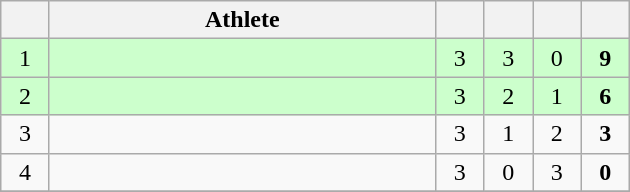<table class="wikitable" style="text-align: center; font-size:100% ">
<tr>
<th width=25></th>
<th width=250>Athlete</th>
<th width=25></th>
<th width=25></th>
<th width=25></th>
<th width=25></th>
</tr>
<tr bgcolor="ccffcc">
<td>1</td>
<td align=left></td>
<td>3</td>
<td>3</td>
<td>0</td>
<td><strong>9</strong></td>
</tr>
<tr bgcolor="ccffcc">
<td>2</td>
<td align=left></td>
<td>3</td>
<td>2</td>
<td>1</td>
<td><strong>6</strong></td>
</tr>
<tr>
<td>3</td>
<td align=left></td>
<td>3</td>
<td>1</td>
<td>2</td>
<td><strong>3</strong></td>
</tr>
<tr>
<td>4</td>
<td align=left></td>
<td>3</td>
<td>0</td>
<td>3</td>
<td><strong>0</strong></td>
</tr>
<tr>
</tr>
</table>
